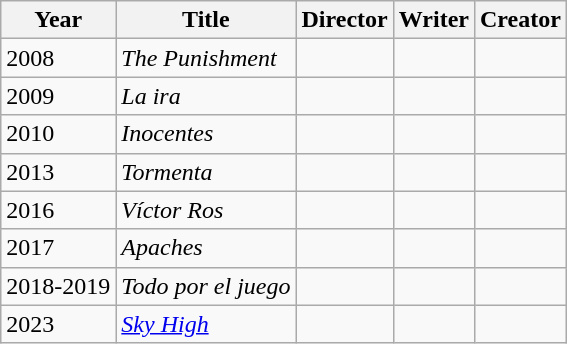<table class="wikitable sortable">
<tr>
<th>Year</th>
<th>Title</th>
<th>Director</th>
<th>Writer</th>
<th>Creator</th>
</tr>
<tr>
<td>2008</td>
<td><em>The Punishment</em></td>
<td></td>
<td></td>
<td></td>
</tr>
<tr>
<td>2009</td>
<td><em>La ira</em></td>
<td></td>
<td></td>
<td></td>
</tr>
<tr>
<td>2010</td>
<td><em>Inocentes</em></td>
<td></td>
<td></td>
<td></td>
</tr>
<tr>
<td>2013</td>
<td><em>Tormenta</em></td>
<td></td>
<td></td>
<td></td>
</tr>
<tr>
<td>2016</td>
<td><em>Víctor Ros</em></td>
<td> </td>
<td></td>
<td></td>
</tr>
<tr>
<td>2017</td>
<td><em>Apaches</em></td>
<td></td>
<td></td>
<td></td>
</tr>
<tr>
<td>2018-2019</td>
<td><em>Todo por el juego</em></td>
<td></td>
<td></td>
<td></td>
</tr>
<tr>
<td>2023</td>
<td><em><a href='#'>Sky High</a></em></td>
<td></td>
<td></td>
<td></td>
</tr>
</table>
